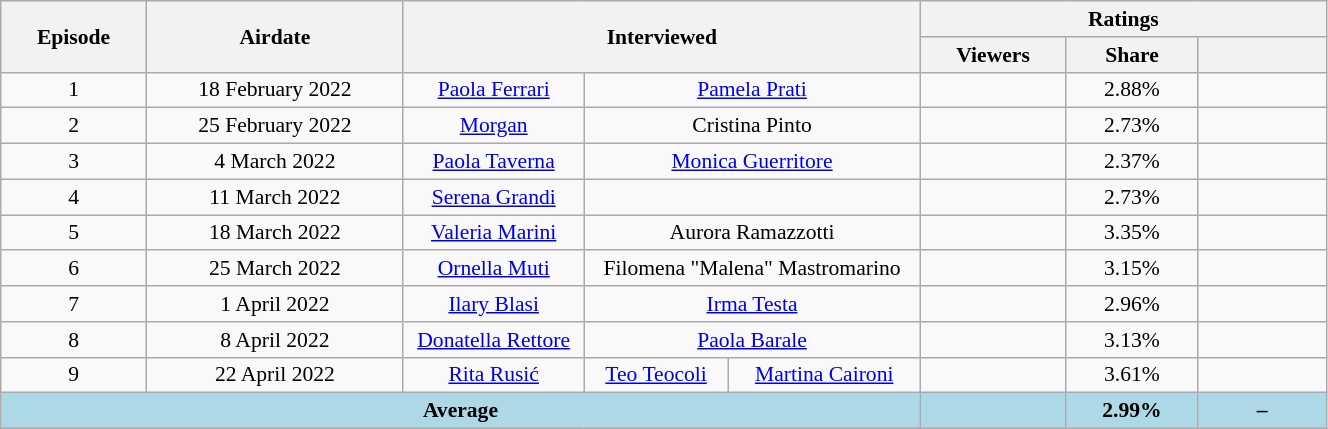<table class="wikitable" style="font-size:90%; width:70%; text-align:center">
<tr>
<th rowspan="2" style="width:5%;">Episode</th>
<th rowspan="2" style="width:10%;">Airdate</th>
<th rowspan="2" colspan="4" style="width:20%;">Interviewed</th>
<th colspan="3">Ratings</th>
</tr>
<tr>
<th style="width:5%;">Viewers</th>
<th style="width:5%;">Share</th>
<th style="width:5%;"></th>
</tr>
<tr>
<td>1</td>
<td>18 February 2022</td>
<td colspan="2"><a href='#'>Paola Ferrari</a></td>
<td colspan="2"><a href='#'>Pamela Prati</a></td>
<td></td>
<td>2.88%</td>
<td></td>
</tr>
<tr>
<td>2</td>
<td>25 February 2022</td>
<td colspan="2"><a href='#'>Morgan</a></td>
<td colspan="2">Cristina Pinto</td>
<td></td>
<td>2.73%</td>
<td></td>
</tr>
<tr>
<td>3</td>
<td>4 March 2022</td>
<td colspan="2"><a href='#'>Paola Taverna</a></td>
<td colspan="2"><a href='#'>Monica Guerritore</a></td>
<td></td>
<td>2.37%</td>
<td></td>
</tr>
<tr>
<td>4</td>
<td>11 March 2022</td>
<td colspan="2"><a href='#'>Serena Grandi</a></td>
<td colspan="2"></td>
<td></td>
<td>2.73%</td>
<td></td>
</tr>
<tr>
<td>5</td>
<td>18 March 2022</td>
<td colspan="2"><a href='#'>Valeria Marini</a></td>
<td colspan="2">Aurora Ramazzotti</td>
<td></td>
<td>3.35%</td>
<td></td>
</tr>
<tr>
<td>6</td>
<td>25 March 2022</td>
<td colspan="2"><a href='#'>Ornella Muti</a></td>
<td colspan="2">Filomena "Malena" Mastromarino</td>
<td></td>
<td>3.15%</td>
<td></td>
</tr>
<tr>
<td>7</td>
<td>1 April 2022</td>
<td colspan="2"><a href='#'>Ilary Blasi</a></td>
<td colspan="2"><a href='#'>Irma Testa</a></td>
<td></td>
<td>2.96%</td>
<td></td>
</tr>
<tr>
<td>8</td>
<td>8 April 2022</td>
<td colspan="2"><a href='#'>Donatella Rettore</a></td>
<td colspan="2"><a href='#'>Paola Barale</a></td>
<td></td>
<td>3.13%</td>
<td></td>
</tr>
<tr>
<td>9</td>
<td>22 April 2022</td>
<td colspan="2"><a href='#'>Rita Rusić</a></td>
<td><a href='#'>Teo Teocoli</a></td>
<td><a href='#'>Martina Caironi</a></td>
<td></td>
<td>3.61%</td>
<td></td>
</tr>
<tr>
<td colspan="6" style="background:lightblue"><strong>Average</strong></td>
<td style="background:lightblue"><strong></strong></td>
<td style="background:lightblue"><strong>2.99%</strong></td>
<td style="background:lightblue"><strong>–</strong></td>
</tr>
</table>
